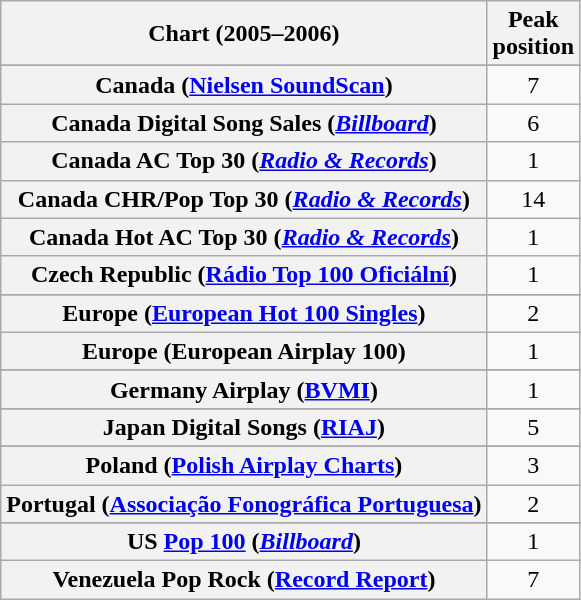<table class="wikitable sortable plainrowheaders" style="text-align:center">
<tr>
<th>Chart (2005–2006)</th>
<th>Peak<br>position</th>
</tr>
<tr>
</tr>
<tr>
</tr>
<tr>
</tr>
<tr>
</tr>
<tr>
<th scope="row">Canada (<a href='#'>Nielsen SoundScan</a>)</th>
<td>7</td>
</tr>
<tr>
<th scope="row">Canada Digital Song Sales (<em><a href='#'>Billboard</a></em>)</th>
<td>6</td>
</tr>
<tr>
<th scope="row">Canada AC Top 30 (<em><a href='#'>Radio & Records</a></em>)</th>
<td>1</td>
</tr>
<tr>
<th scope="row">Canada CHR/Pop Top 30 (<em><a href='#'>Radio & Records</a></em>)</th>
<td>14</td>
</tr>
<tr>
<th scope="row">Canada Hot AC Top 30 (<em><a href='#'>Radio & Records</a></em>)</th>
<td>1</td>
</tr>
<tr>
<th scope="row">Czech Republic (<a href='#'>Rádio Top 100 Oficiální</a>)</th>
<td>1</td>
</tr>
<tr>
</tr>
<tr>
<th scope="row">Europe (<a href='#'>European Hot 100 Singles</a>)</th>
<td>2</td>
</tr>
<tr>
<th scope="row">Europe (European Airplay 100)</th>
<td>1</td>
</tr>
<tr>
</tr>
<tr>
</tr>
<tr>
<th scope="row">Germany Airplay (<a href='#'>BVMI</a>)</th>
<td>1</td>
</tr>
<tr>
</tr>
<tr>
</tr>
<tr>
</tr>
<tr>
<th scope="row">Japan Digital Songs (<a href='#'>RIAJ</a>)</th>
<td>5</td>
</tr>
<tr>
</tr>
<tr>
</tr>
<tr>
</tr>
<tr>
</tr>
<tr>
<th scope="row">Poland (<a href='#'>Polish Airplay Charts</a>)</th>
<td>3</td>
</tr>
<tr>
<th scope="row">Portugal (<a href='#'>Associação Fonográfica Portuguesa</a>)</th>
<td>2</td>
</tr>
<tr>
</tr>
<tr>
</tr>
<tr>
</tr>
<tr>
</tr>
<tr>
</tr>
<tr>
</tr>
<tr>
</tr>
<tr>
</tr>
<tr>
<th scope="row">US <a href='#'>Pop 100</a> (<em><a href='#'>Billboard</a></em>)</th>
<td>1</td>
</tr>
<tr>
<th scope="row">Venezuela Pop Rock (<a href='#'>Record Report</a>)</th>
<td>7</td>
</tr>
</table>
